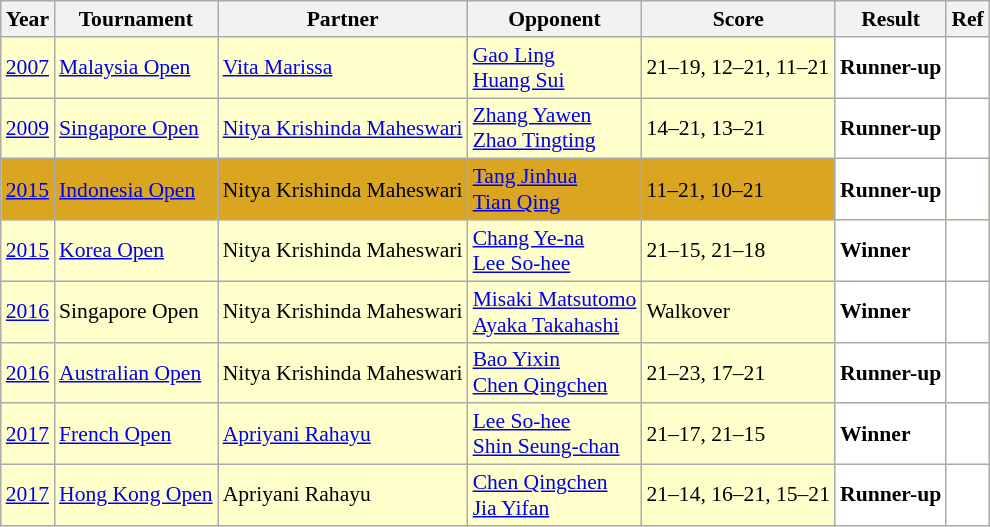<table class="sortable wikitable" style="font-size: 90%">
<tr>
<th>Year</th>
<th>Tournament</th>
<th>Partner</th>
<th>Opponent</th>
<th>Score</th>
<th>Result</th>
<th>Ref</th>
</tr>
<tr style="background:#FFFFCC">
<td align="center"><a href='#'>2007</a></td>
<td align="left"><a href='#'>Malaysia Open</a></td>
<td align="left"> <a href='#'>Vita Marissa</a></td>
<td align="left"> <a href='#'>Gao Ling</a><br> <a href='#'>Huang Sui</a></td>
<td align="left">21–19, 12–21, 11–21</td>
<td style="text-align:left; background:white"> <strong>Runner-up</strong></td>
<td style="text-align:center; background:white"></td>
</tr>
<tr style="background:#FFFFCC">
<td align="center"><a href='#'>2009</a></td>
<td align="left"><a href='#'>Singapore Open</a></td>
<td align="left"> <a href='#'>Nitya Krishinda Maheswari</a></td>
<td align="left"> <a href='#'>Zhang Yawen</a><br> <a href='#'>Zhao Tingting</a></td>
<td align="left">14–21, 13–21</td>
<td style="text-align:left; background:white"> <strong>Runner-up</strong></td>
<td style="text-align:center; background:white"></td>
</tr>
<tr style="background:#DAA520">
<td align="center"><a href='#'>2015</a></td>
<td align="left"><a href='#'>Indonesia Open</a></td>
<td align="left"> Nitya Krishinda Maheswari</td>
<td align="left"> <a href='#'>Tang Jinhua</a><br> <a href='#'>Tian Qing</a></td>
<td align="left">11–21, 10–21</td>
<td style="text-align:left; background:white"> <strong>Runner-up</strong></td>
<td style="text-align:center; background:white"></td>
</tr>
<tr style="background:#FFFFCC">
<td align="center"><a href='#'>2015</a></td>
<td align="left"><a href='#'>Korea Open</a></td>
<td align="left"> Nitya Krishinda Maheswari</td>
<td align="left"> <a href='#'>Chang Ye-na</a><br> <a href='#'>Lee So-hee</a></td>
<td align="left">21–15, 21–18</td>
<td style="text-align:left; background:white"> <strong>Winner</strong></td>
<td style="text-align:center; background:white"></td>
</tr>
<tr style="background:#FFFFCC">
<td align="center"><a href='#'>2016</a></td>
<td align="left">Singapore Open</td>
<td align="left"> Nitya Krishinda Maheswari</td>
<td align="left"> <a href='#'>Misaki Matsutomo</a><br> <a href='#'>Ayaka Takahashi</a></td>
<td align="left">Walkover</td>
<td style="text-align:left; background:white"> <strong>Winner</strong></td>
<td style="text-align:center; background:white"></td>
</tr>
<tr style="background:#FFFFCC">
<td align="center"><a href='#'>2016</a></td>
<td align="left"><a href='#'>Australian Open</a></td>
<td align="left"> Nitya Krishinda Maheswari</td>
<td align="left"> <a href='#'>Bao Yixin</a><br> <a href='#'>Chen Qingchen</a></td>
<td align="left">21–23, 17–21</td>
<td style="text-align:left; background:white"> <strong>Runner-up</strong></td>
<td style="text-align:center; background:white"></td>
</tr>
<tr style="background:#FFFFCC">
<td align="center"><a href='#'>2017</a></td>
<td align="left"><a href='#'>French Open</a></td>
<td align="left"> <a href='#'>Apriyani Rahayu</a></td>
<td align="left"> <a href='#'>Lee So-hee</a><br> <a href='#'>Shin Seung-chan</a></td>
<td align="left">21–17, 21–15</td>
<td style="text-align:left; background:white"> <strong>Winner</strong></td>
<td style="text-align:center; background:white"></td>
</tr>
<tr style="background:#FFFFCC">
<td align="center"><a href='#'>2017</a></td>
<td align="left"><a href='#'>Hong Kong Open</a></td>
<td align="left"> Apriyani Rahayu</td>
<td align="left"> <a href='#'>Chen Qingchen</a><br> <a href='#'>Jia Yifan</a></td>
<td align="left">21–14, 16–21, 15–21</td>
<td style="text-align:left; background:white"> <strong>Runner-up</strong></td>
<td style="text-align:center; background:white"></td>
</tr>
</table>
